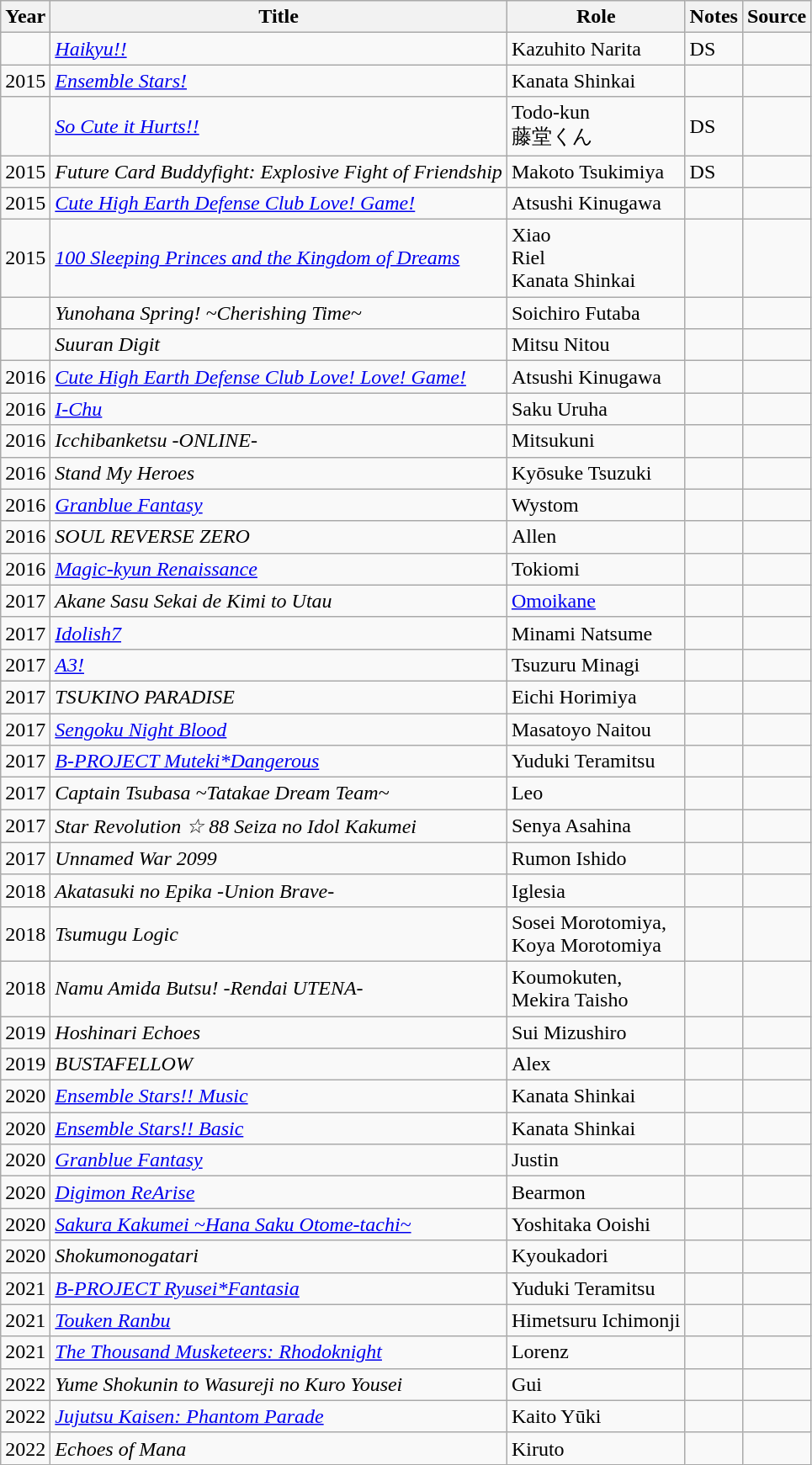<table class="wikitable sortable plainrowheaders">
<tr>
<th>Year</th>
<th>Title</th>
<th>Role</th>
<th class="unsortable">Notes</th>
<th class="unsortable">Source</th>
</tr>
<tr>
<td></td>
<td><em><a href='#'>Haikyu!!</a></em></td>
<td>Kazuhito Narita</td>
<td>DS</td>
<td></td>
</tr>
<tr>
<td>2015</td>
<td><em><a href='#'>Ensemble Stars!</a></em></td>
<td>Kanata Shinkai</td>
<td></td>
<td></td>
</tr>
<tr>
<td></td>
<td><em><a href='#'>So Cute it Hurts!!</a></em></td>
<td>Todo-kun<br>藤堂くん</td>
<td>DS</td>
<td></td>
</tr>
<tr>
<td>2015</td>
<td><em>Future Card Buddyfight: Explosive Fight of Friendship</em></td>
<td>Makoto Tsukimiya</td>
<td>DS</td>
<td></td>
</tr>
<tr>
<td>2015</td>
<td><a href='#'><em>Cute High Earth Defense Club Love! Game!</em></a></td>
<td>Atsushi Kinugawa</td>
<td></td>
<td></td>
</tr>
<tr>
<td>2015</td>
<td><em><a href='#'>100 Sleeping Princes and the Kingdom of Dreams</a></em></td>
<td>Xiao<br>Riel<br>Kanata Shinkai</td>
<td></td>
<td><br><br></td>
</tr>
<tr>
<td></td>
<td><em>Yunohana Spring! ~Cherishing Time~</em></td>
<td>Soichiro Futaba</td>
<td></td>
<td></td>
</tr>
<tr>
<td></td>
<td><em>Suuran Digit</em></td>
<td>Mitsu Nitou</td>
<td></td>
<td></td>
</tr>
<tr>
<td>2016</td>
<td><a href='#'><em>Cute High Earth Defense Club Love! Love! Game!</em></a></td>
<td>Atsushi Kinugawa</td>
<td></td>
<td></td>
</tr>
<tr>
<td>2016</td>
<td><em><a href='#'>I-Chu</a></em></td>
<td>Saku Uruha</td>
<td></td>
<td></td>
</tr>
<tr>
<td>2016</td>
<td><em>Icchibanketsu -ONLINE-</em></td>
<td>Mitsukuni</td>
<td></td>
<td></td>
</tr>
<tr>
<td>2016</td>
<td><em>Stand My Heroes</em></td>
<td>Kyōsuke Tsuzuki</td>
<td></td>
<td></td>
</tr>
<tr>
<td>2016</td>
<td><em><a href='#'>Granblue Fantasy</a></em></td>
<td>Wystom</td>
<td></td>
<td></td>
</tr>
<tr>
<td>2016</td>
<td><em>SOUL REVERSE ZERO</em></td>
<td>Allen</td>
<td></td>
<td></td>
</tr>
<tr>
<td>2016</td>
<td><em><a href='#'>Magic-kyun Renaissance</a></em></td>
<td>Tokiomi</td>
<td></td>
<td></td>
</tr>
<tr>
<td>2017</td>
<td><em>Akane Sasu Sekai de Kimi to Utau</em></td>
<td><a href='#'>Omoikane</a></td>
<td></td>
<td></td>
</tr>
<tr>
<td>2017</td>
<td><em><a href='#'>Idolish7</a></em></td>
<td>Minami Natsume</td>
<td></td>
<td></td>
</tr>
<tr>
<td>2017</td>
<td><em><a href='#'>A3!</a></em></td>
<td>Tsuzuru Minagi</td>
<td></td>
<td></td>
</tr>
<tr>
<td>2017</td>
<td><em>TSUKINO PARADISE</em></td>
<td>Eichi Horimiya</td>
<td></td>
<td></td>
</tr>
<tr>
<td>2017</td>
<td><em><a href='#'>Sengoku Night Blood</a></em></td>
<td>Masatoyo Naitou</td>
<td></td>
<td></td>
</tr>
<tr>
<td>2017</td>
<td><em><a href='#'>B-PROJECT Muteki*Dangerous</a></em></td>
<td>Yuduki Teramitsu</td>
<td></td>
<td></td>
</tr>
<tr>
<td>2017</td>
<td><em>Captain Tsubasa ~Tatakae Dream Team~</em></td>
<td>Leo</td>
<td></td>
<td></td>
</tr>
<tr>
<td>2017</td>
<td><em>Star Revolution ☆ 88 Seiza no Idol Kakumei</em></td>
<td>Senya Asahina</td>
<td></td>
<td></td>
</tr>
<tr>
<td>2017</td>
<td><em>Unnamed War 2099</em></td>
<td>Rumon Ishido</td>
<td></td>
<td></td>
</tr>
<tr>
<td>2018</td>
<td><em>Akatasuki no Epika -Union Brave-</em></td>
<td>Iglesia</td>
<td></td>
<td></td>
</tr>
<tr>
<td>2018</td>
<td><em>Tsumugu Logic</em></td>
<td>Sosei Morotomiya,<br>Koya Morotomiya</td>
<td></td>
<td><br></td>
</tr>
<tr>
<td>2018</td>
<td><em>Namu Amida Butsu! -Rendai UTENA-</em></td>
<td>Koumokuten,<br>Mekira Taisho</td>
<td></td>
<td><br></td>
</tr>
<tr>
<td>2019</td>
<td><em>Hoshinari Echoes</em></td>
<td>Sui Mizushiro</td>
<td></td>
<td></td>
</tr>
<tr>
<td>2019</td>
<td><em>BUSTAFELLOW</em></td>
<td>Alex</td>
<td></td>
<td></td>
</tr>
<tr>
<td>2020</td>
<td><em><a href='#'>Ensemble Stars!! Music</a></em></td>
<td>Kanata Shinkai</td>
<td></td>
<td></td>
</tr>
<tr>
<td>2020</td>
<td><em><a href='#'>Ensemble Stars!! Basic</a></em></td>
<td>Kanata Shinkai</td>
<td></td>
<td></td>
</tr>
<tr>
<td>2020</td>
<td><em><a href='#'>Granblue Fantasy</a></em></td>
<td>Justin</td>
<td></td>
<td></td>
</tr>
<tr>
<td>2020</td>
<td><em><a href='#'>Digimon ReArise</a></em></td>
<td>Bearmon</td>
<td></td>
<td></td>
</tr>
<tr>
<td>2020</td>
<td><em><a href='#'>Sakura Kakumei ~Hana Saku Otome-tachi~</a></em></td>
<td>Yoshitaka Ooishi</td>
<td></td>
<td></td>
</tr>
<tr>
<td>2020</td>
<td><em>Shokumonogatari</em></td>
<td>Kyoukadori</td>
<td></td>
<td></td>
</tr>
<tr>
<td>2021</td>
<td><em><a href='#'>B-PROJECT Ryusei*Fantasia</a></em></td>
<td>Yuduki Teramitsu</td>
<td></td>
<td></td>
</tr>
<tr>
<td>2021</td>
<td><em><a href='#'>Touken Ranbu</a></em></td>
<td>Himetsuru Ichimonji</td>
<td></td>
<td></td>
</tr>
<tr>
<td>2021</td>
<td><em><a href='#'>The Thousand Musketeers: Rhodoknight</a></em></td>
<td>Lorenz</td>
<td></td>
<td></td>
</tr>
<tr>
<td>2022</td>
<td><em>Yume Shokunin to Wasureji no Kuro Yousei</em></td>
<td>Gui</td>
<td></td>
<td></td>
</tr>
<tr>
<td>2022</td>
<td><em><a href='#'>Jujutsu Kaisen: Phantom Parade</a></em></td>
<td>Kaito Yūki</td>
<td></td>
<td></td>
</tr>
<tr>
<td>2022</td>
<td><em>Echoes of Mana</em></td>
<td>Kiruto</td>
<td></td>
<td></td>
</tr>
</table>
